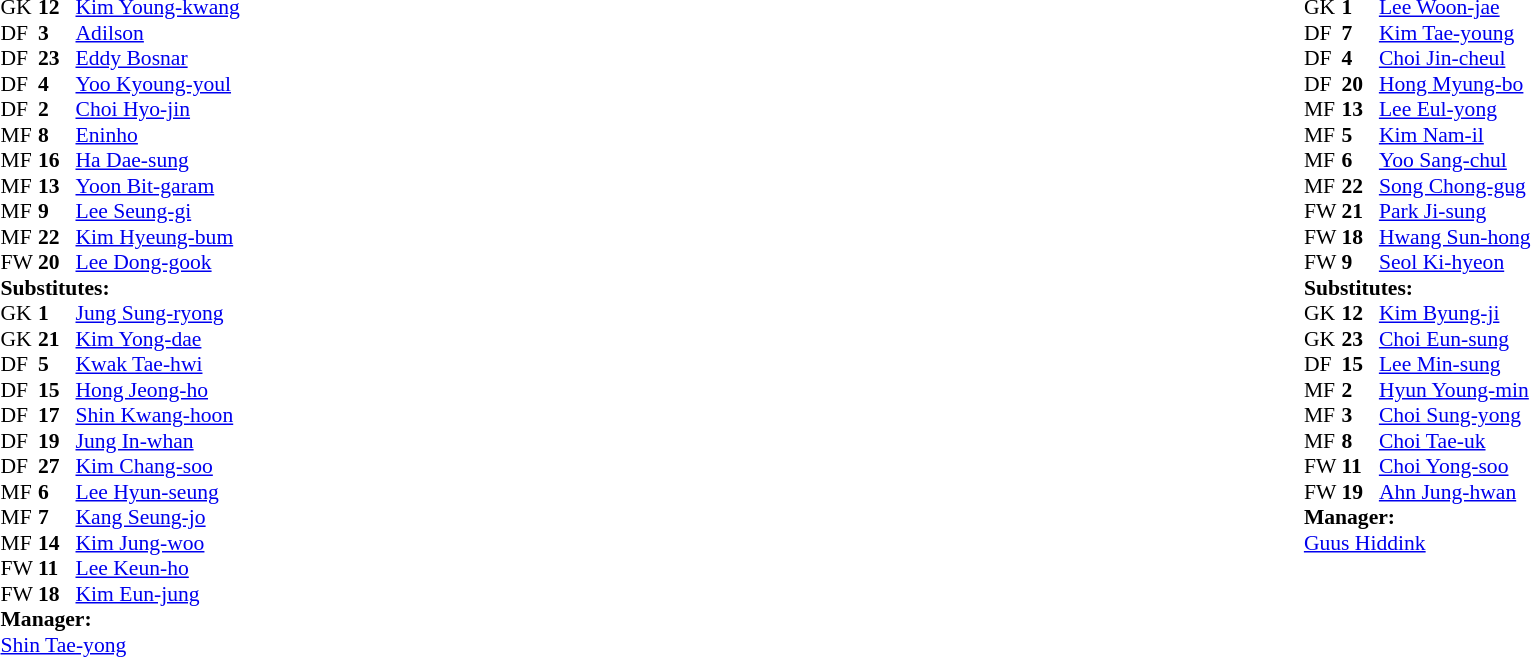<table width="100%">
<tr>
<td valign="top" width="50%"><br><table style="font-size: 90%" cellspacing="0" cellpadding="0">
<tr>
<th width=25></th>
<th width=25></th>
</tr>
<tr>
<td>GK</td>
<td><strong>12</strong></td>
<td> <a href='#'>Kim Young-kwang</a></td>
<td></td>
<td></td>
</tr>
<tr>
<td>DF</td>
<td><strong>3</strong></td>
<td> <a href='#'>Adilson</a></td>
<td></td>
<td></td>
</tr>
<tr>
<td>DF</td>
<td><strong>23</strong></td>
<td> <a href='#'>Eddy Bosnar</a></td>
<td></td>
<td></td>
</tr>
<tr>
<td>DF</td>
<td><strong>4</strong></td>
<td> <a href='#'>Yoo Kyoung-youl</a></td>
<td></td>
<td></td>
</tr>
<tr>
<td>DF</td>
<td><strong>2</strong></td>
<td> <a href='#'>Choi Hyo-jin</a></td>
<td></td>
<td></td>
</tr>
<tr>
<td>MF</td>
<td><strong>8</strong></td>
<td> <a href='#'>Eninho</a></td>
<td></td>
<td></td>
</tr>
<tr>
<td>MF</td>
<td><strong>16</strong></td>
<td> <a href='#'>Ha Dae-sung</a></td>
<td></td>
<td></td>
</tr>
<tr>
<td>MF</td>
<td><strong>13</strong></td>
<td> <a href='#'>Yoon Bit-garam</a></td>
<td></td>
<td></td>
</tr>
<tr>
<td>MF</td>
<td><strong>9</strong></td>
<td> <a href='#'>Lee Seung-gi</a></td>
<td></td>
<td></td>
</tr>
<tr>
<td>MF</td>
<td><strong>22</strong></td>
<td> <a href='#'>Kim Hyeung-bum</a></td>
<td></td>
<td></td>
</tr>
<tr>
<td>FW</td>
<td><strong>20</strong></td>
<td> <a href='#'>Lee Dong-gook</a></td>
<td></td>
<td></td>
</tr>
<tr>
<td colspan=3><strong>Substitutes:</strong></td>
</tr>
<tr>
<td>GK</td>
<td><strong>1</strong></td>
<td> <a href='#'>Jung Sung-ryong</a></td>
<td></td>
<td></td>
</tr>
<tr>
<td>GK</td>
<td><strong>21</strong></td>
<td> <a href='#'>Kim Yong-dae</a></td>
<td></td>
<td></td>
</tr>
<tr>
<td>DF</td>
<td><strong>5</strong></td>
<td> <a href='#'>Kwak Tae-hwi</a></td>
<td></td>
<td></td>
</tr>
<tr>
<td>DF</td>
<td><strong>15</strong></td>
<td> <a href='#'>Hong Jeong-ho</a></td>
<td></td>
<td></td>
</tr>
<tr>
<td>DF</td>
<td><strong>17</strong></td>
<td> <a href='#'>Shin Kwang-hoon</a></td>
<td></td>
<td></td>
</tr>
<tr>
<td>DF</td>
<td><strong>19</strong></td>
<td> <a href='#'>Jung In-whan</a></td>
<td></td>
<td></td>
</tr>
<tr>
<td>DF</td>
<td><strong>27</strong></td>
<td> <a href='#'>Kim Chang-soo</a></td>
<td></td>
<td></td>
</tr>
<tr>
<td>MF</td>
<td><strong>6</strong></td>
<td> <a href='#'>Lee Hyun-seung</a></td>
<td></td>
<td></td>
</tr>
<tr>
<td>MF</td>
<td><strong>7</strong></td>
<td> <a href='#'>Kang Seung-jo</a></td>
<td></td>
<td></td>
</tr>
<tr>
<td>MF</td>
<td><strong>14</strong></td>
<td> <a href='#'>Kim Jung-woo</a></td>
<td></td>
<td></td>
</tr>
<tr>
<td>FW</td>
<td><strong>11</strong></td>
<td> <a href='#'>Lee Keun-ho</a></td>
<td></td>
<td></td>
</tr>
<tr>
<td>FW</td>
<td><strong>18</strong></td>
<td> <a href='#'>Kim Eun-jung</a></td>
<td></td>
<td></td>
</tr>
<tr>
<td colspan=3><strong>Manager:</strong></td>
</tr>
<tr>
<td colspan=4> <a href='#'>Shin Tae-yong</a></td>
</tr>
</table>
</td>
<td valign="top" width="50%"><br><table style="font-size: 90%" cellspacing="0" cellpadding="0" align=center>
<tr>
<th width=25></th>
<th width=25></th>
</tr>
<tr>
<td>GK</td>
<td><strong>1</strong></td>
<td> <a href='#'>Lee Woon-jae</a></td>
<td></td>
<td></td>
</tr>
<tr>
<td>DF</td>
<td><strong>7</strong></td>
<td> <a href='#'>Kim Tae-young</a></td>
<td></td>
<td></td>
</tr>
<tr>
<td>DF</td>
<td><strong>4</strong></td>
<td> <a href='#'>Choi Jin-cheul</a></td>
<td></td>
<td></td>
</tr>
<tr>
<td>DF</td>
<td><strong>20</strong></td>
<td> <a href='#'>Hong Myung-bo</a></td>
<td></td>
<td></td>
</tr>
<tr>
<td>MF</td>
<td><strong>13</strong></td>
<td> <a href='#'>Lee Eul-yong</a></td>
<td></td>
<td></td>
</tr>
<tr>
<td>MF</td>
<td><strong>5</strong></td>
<td> <a href='#'>Kim Nam-il</a></td>
<td></td>
<td></td>
</tr>
<tr>
<td>MF</td>
<td><strong>6</strong></td>
<td> <a href='#'>Yoo Sang-chul</a></td>
<td></td>
<td></td>
</tr>
<tr>
<td>MF</td>
<td><strong>22</strong></td>
<td> <a href='#'>Song Chong-gug</a></td>
<td></td>
<td></td>
</tr>
<tr>
<td>FW</td>
<td><strong>21</strong></td>
<td> <a href='#'>Park Ji-sung</a></td>
<td></td>
<td></td>
</tr>
<tr>
<td>FW</td>
<td><strong>18</strong></td>
<td> <a href='#'>Hwang Sun-hong</a></td>
<td></td>
<td></td>
</tr>
<tr>
<td>FW</td>
<td><strong>9</strong></td>
<td> <a href='#'>Seol Ki-hyeon</a></td>
<td></td>
<td></td>
</tr>
<tr>
<td colspan=3><strong>Substitutes:</strong></td>
</tr>
<tr>
<td>GK</td>
<td><strong>12</strong></td>
<td> <a href='#'>Kim Byung-ji</a></td>
<td></td>
<td></td>
</tr>
<tr>
<td>GK</td>
<td><strong>23</strong></td>
<td> <a href='#'>Choi Eun-sung</a></td>
<td></td>
<td></td>
</tr>
<tr>
<td>DF</td>
<td><strong>15</strong></td>
<td> <a href='#'>Lee Min-sung</a></td>
<td></td>
<td></td>
</tr>
<tr>
<td>MF</td>
<td><strong>2</strong></td>
<td> <a href='#'>Hyun Young-min</a></td>
<td></td>
<td></td>
</tr>
<tr>
<td>MF</td>
<td><strong>3</strong></td>
<td> <a href='#'>Choi Sung-yong</a></td>
<td></td>
<td></td>
</tr>
<tr>
<td>MF</td>
<td><strong>8</strong></td>
<td> <a href='#'>Choi Tae-uk</a></td>
<td></td>
<td></td>
</tr>
<tr>
<td>FW</td>
<td><strong>11</strong></td>
<td> <a href='#'>Choi Yong-soo</a></td>
<td></td>
<td></td>
</tr>
<tr>
<td>FW</td>
<td><strong>19</strong></td>
<td> <a href='#'>Ahn Jung-hwan</a></td>
<td></td>
<td></td>
</tr>
<tr>
<td></td>
</tr>
<tr>
<td></td>
</tr>
<tr>
<td></td>
</tr>
<tr>
<td></td>
</tr>
<tr>
<td colspan=3><strong>Manager:</strong></td>
</tr>
<tr>
<td colspan=4> <a href='#'>Guus Hiddink</a></td>
</tr>
</table>
</td>
</tr>
</table>
